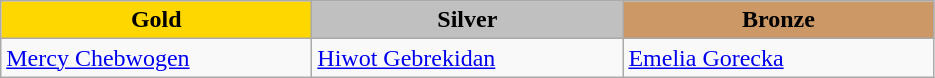<table class="wikitable" style="text-align:left">
<tr align="center">
<td width=200 bgcolor=gold><strong>Gold</strong></td>
<td width=200 bgcolor=silver><strong>Silver</strong></td>
<td width=200 bgcolor=CC9966><strong>Bronze</strong></td>
</tr>
<tr>
<td><a href='#'>Mercy Chebwogen</a><br></td>
<td><a href='#'>Hiwot Gebrekidan</a><br></td>
<td><a href='#'>Emelia Gorecka</a><br></td>
</tr>
</table>
